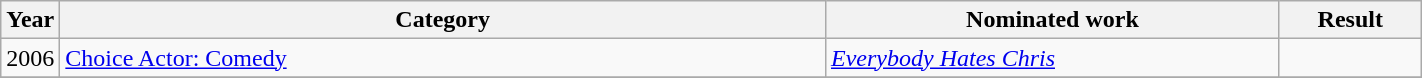<table class="wikitable sortable" width = 75%>
<tr>
<th width=4%>Year</th>
<th width=54%>Category</th>
<th width=32%>Nominated work</th>
<th width=10%>Result</th>
</tr>
<tr>
<td>2006</td>
<td><a href='#'>Choice Actor: Comedy</a></td>
<td><em><a href='#'>Everybody Hates Chris</a></em></td>
<td></td>
</tr>
<tr>
</tr>
</table>
